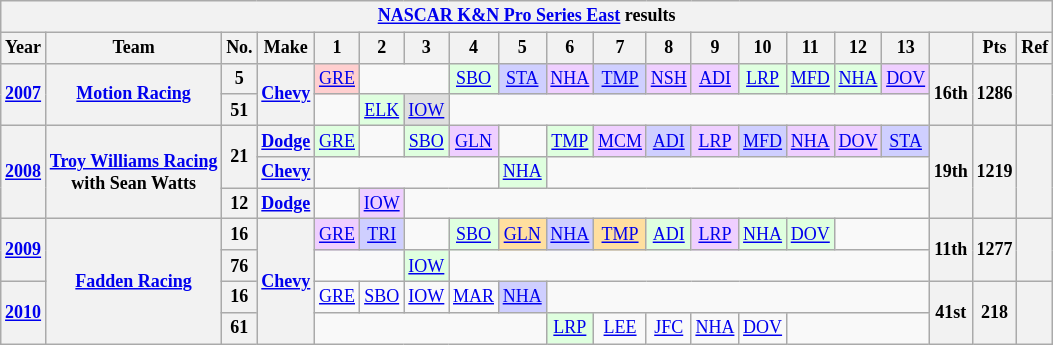<table class="wikitable" style="text-align:center; font-size:75%">
<tr>
<th colspan=20><a href='#'>NASCAR K&N Pro Series East</a> results</th>
</tr>
<tr>
<th>Year</th>
<th>Team</th>
<th>No.</th>
<th>Make</th>
<th>1</th>
<th>2</th>
<th>3</th>
<th>4</th>
<th>5</th>
<th>6</th>
<th>7</th>
<th>8</th>
<th>9</th>
<th>10</th>
<th>11</th>
<th>12</th>
<th>13</th>
<th></th>
<th>Pts</th>
<th>Ref</th>
</tr>
<tr>
<th rowspan=2><a href='#'>2007</a></th>
<th rowspan=2><a href='#'>Motion Racing</a></th>
<th>5</th>
<th rowspan=2><a href='#'>Chevy</a></th>
<td style="background:#FFCFCF;"><a href='#'>GRE</a><br></td>
<td colspan=2></td>
<td style="background:#DFFFDF;"><a href='#'>SBO</a><br></td>
<td style="background:#CFCFFF;"><a href='#'>STA</a><br></td>
<td style="background:#EFCFFF;"><a href='#'>NHA</a><br></td>
<td style="background:#CFCFFF;"><a href='#'>TMP</a><br></td>
<td style="background:#EFCFFF;"><a href='#'>NSH</a><br></td>
<td style="background:#EFCFFF;"><a href='#'>ADI</a><br></td>
<td style="background:#DFFFDF;"><a href='#'>LRP</a><br></td>
<td style="background:#DFFFDF;"><a href='#'>MFD</a><br></td>
<td style="background:#DFFFDF;"><a href='#'>NHA</a><br></td>
<td style="background:#EFCFFF;"><a href='#'>DOV</a><br></td>
<th rowspan=2>16th</th>
<th rowspan=2>1286</th>
<th rowspan=2></th>
</tr>
<tr>
<th>51</th>
<td></td>
<td style="background:#DFFFDF;"><a href='#'>ELK</a><br></td>
<td style="background:#DFDFDF;"><a href='#'>IOW</a><br></td>
<td colspan=10></td>
</tr>
<tr>
<th rowspan=3><a href='#'>2008</a></th>
<th rowspan=3><a href='#'>Troy Williams Racing</a> <br> with Sean Watts</th>
<th rowspan=2>21</th>
<th><a href='#'>Dodge</a></th>
<td style="background:#DFFFDF;"><a href='#'>GRE</a><br></td>
<td></td>
<td style="background:#DFFFDF;"><a href='#'>SBO</a><br></td>
<td style="background:#EFCFFF;"><a href='#'>GLN</a><br></td>
<td></td>
<td style="background:#DFFFDF;"><a href='#'>TMP</a><br></td>
<td style="background:#EFCFFF;"><a href='#'>MCM</a><br></td>
<td style="background:#CFCFFF;"><a href='#'>ADI</a><br></td>
<td style="background:#EFCFFF;"><a href='#'>LRP</a><br></td>
<td style="background:#CFCFFF;"><a href='#'>MFD</a><br></td>
<td style="background:#EFCFFF;"><a href='#'>NHA</a><br></td>
<td style="background:#EFCFFF;"><a href='#'>DOV</a><br></td>
<td style="background:#CFCFFF;"><a href='#'>STA</a><br></td>
<th rowspan=3>19th</th>
<th rowspan=3>1219</th>
<th rowspan=3></th>
</tr>
<tr>
<th><a href='#'>Chevy</a></th>
<td colspan=4></td>
<td style="background:#DFFFDF;"><a href='#'>NHA</a><br></td>
<td colspan=8></td>
</tr>
<tr>
<th>12</th>
<th><a href='#'>Dodge</a></th>
<td></td>
<td style="background:#EFCFFF;"><a href='#'>IOW</a><br></td>
<td colspan=11></td>
</tr>
<tr>
<th rowspan=2><a href='#'>2009</a></th>
<th rowspan=4><a href='#'>Fadden Racing</a></th>
<th>16</th>
<th rowspan=4><a href='#'>Chevy</a></th>
<td style="background:#EFCFFF;"><a href='#'>GRE</a><br></td>
<td style="background:#CFCFFF;"><a href='#'>TRI</a><br></td>
<td></td>
<td style="background:#DFFFDF;"><a href='#'>SBO</a><br></td>
<td style="background:#FFDF9F;"><a href='#'>GLN</a><br></td>
<td style="background:#CFCFFF;"><a href='#'>NHA</a><br></td>
<td style="background:#FFDF9F;"><a href='#'>TMP</a><br></td>
<td style="background:#DFFFDF;"><a href='#'>ADI</a><br></td>
<td style="background:#EFCFFF;"><a href='#'>LRP</a><br></td>
<td style="background:#DFFFDF;"><a href='#'>NHA</a><br></td>
<td style="background:#DFFFDF;"><a href='#'>DOV</a><br></td>
<td colspan=2></td>
<th rowspan=2>11th</th>
<th rowspan=2>1277</th>
<th rowspan=2></th>
</tr>
<tr>
<th>76</th>
<td colspan=2></td>
<td style="background:#DFFFDF;"><a href='#'>IOW</a><br></td>
<td colspan=10></td>
</tr>
<tr>
<th rowspan=2><a href='#'>2010</a></th>
<th>16</th>
<td><a href='#'>GRE</a></td>
<td><a href='#'>SBO</a></td>
<td><a href='#'>IOW</a></td>
<td><a href='#'>MAR</a></td>
<td style="background:#CFCFFF;"><a href='#'>NHA</a><br></td>
<td colspan=8></td>
<th rowspan=2>41st</th>
<th rowspan=2>218</th>
<th rowspan=2></th>
</tr>
<tr>
<th>61</th>
<td colspan=5></td>
<td style="background:#DFFFDF;"><a href='#'>LRP</a><br></td>
<td><a href='#'>LEE</a></td>
<td><a href='#'>JFC</a></td>
<td><a href='#'>NHA</a></td>
<td><a href='#'>DOV</a></td>
<td colspan=3></td>
</tr>
</table>
